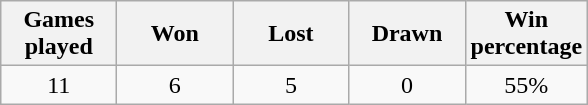<table class="wikitable" style="text-align:center">
<tr>
<th width="70">Games played</th>
<th width="70">Won</th>
<th width="70">Lost</th>
<th width="70">Drawn</th>
<th width="70">Win percentage</th>
</tr>
<tr>
<td>11</td>
<td>6</td>
<td>5</td>
<td>0</td>
<td>55%</td>
</tr>
</table>
